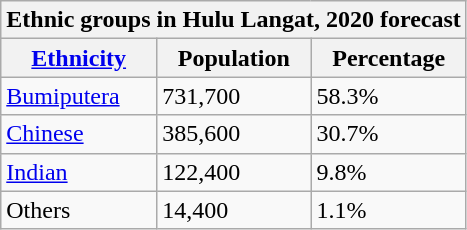<table class="wikitable">
<tr>
<th style="text-align:center;" colspan="3">Ethnic groups in Hulu Langat, 2020 forecast</th>
</tr>
<tr>
<th><a href='#'>Ethnicity</a></th>
<th>Population</th>
<th>Percentage</th>
</tr>
<tr>
<td><a href='#'>Bumiputera</a></td>
<td>731,700</td>
<td>58.3%</td>
</tr>
<tr>
<td><a href='#'>Chinese</a></td>
<td>385,600</td>
<td>30.7%</td>
</tr>
<tr>
<td><a href='#'>Indian</a></td>
<td>122,400</td>
<td>9.8%</td>
</tr>
<tr>
<td>Others</td>
<td>14,400</td>
<td>1.1%</td>
</tr>
</table>
